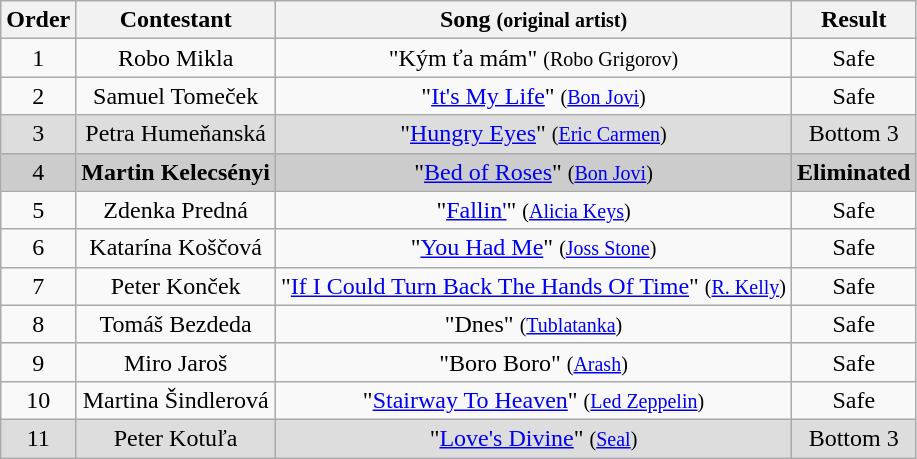<table class="wikitable plainrowheaders" style="text-align:center;">
<tr>
<th scope="col">Order</th>
<th scope="col">Contestant</th>
<th scope="col">Song <small>(original artist)</small></th>
<th scope="col">Result</th>
</tr>
<tr>
<td>1</td>
<td>Robo Mikla</td>
<td>"Kým ťa mám" <small>(Robo Grigorov)</small></td>
<td>Safe</td>
</tr>
<tr>
<td>2</td>
<td>Samuel Tomeček</td>
<td>"<a href='#'>It's My Life</a>" <small>(<a href='#'>Bon Jovi</a>)</small></td>
<td>Safe</td>
</tr>
<tr bgcolor="#DDDDDD">
<td>3</td>
<td>Petra Humeňanská</td>
<td>"<a href='#'>Hungry Eyes</a>" <small>(<a href='#'>Eric Carmen</a>)</small></td>
<td>Bottom 3</td>
</tr>
<tr style="background:#ccc;">
<td>4</td>
<td><strong>Martin Kelecsényi</strong></td>
<td>"<a href='#'>Bed of Roses</a>" <small>(<a href='#'>Bon Jovi</a>) </small></td>
<td><strong>Eliminated</strong></td>
</tr>
<tr>
<td>5</td>
<td>Zdenka Predná</td>
<td>"<a href='#'>Fallin'</a>" <small>(<a href='#'>Alicia Keys</a>)</small></td>
<td>Safe</td>
</tr>
<tr>
<td>6</td>
<td>Katarína Koščová</td>
<td>"<a href='#'>You Had Me</a>" <small>(<a href='#'>Joss Stone</a>)</small></td>
<td>Safe</td>
</tr>
<tr>
<td>7</td>
<td>Peter Konček</td>
<td>"<a href='#'>If I Could Turn Back The Hands Of Time</a>" <small>(<a href='#'>R. Kelly</a>)</small></td>
<td>Safe</td>
</tr>
<tr>
<td>8</td>
<td>Tomáš Bezdeda</td>
<td>"Dnes" <small>(<a href='#'>Tublatanka</a>)</small></td>
<td>Safe</td>
</tr>
<tr>
<td>9</td>
<td>Miro Jaroš</td>
<td>"Boro Boro" <small>(<a href='#'>Arash</a>)</small></td>
<td>Safe</td>
</tr>
<tr>
<td>10</td>
<td>Martina Šindlerová</td>
<td>"<a href='#'>Stairway To Heaven</a>" <small>(<a href='#'>Led Zeppelin</a>)</small></td>
<td>Safe</td>
</tr>
<tr bgcolor="#DDDDDD">
<td>11</td>
<td>Peter Kotuľa</td>
<td>"<a href='#'>Love's Divine</a>" <small>(<a href='#'>Seal</a>)</small></td>
<td>Bottom 3</td>
</tr>
</table>
